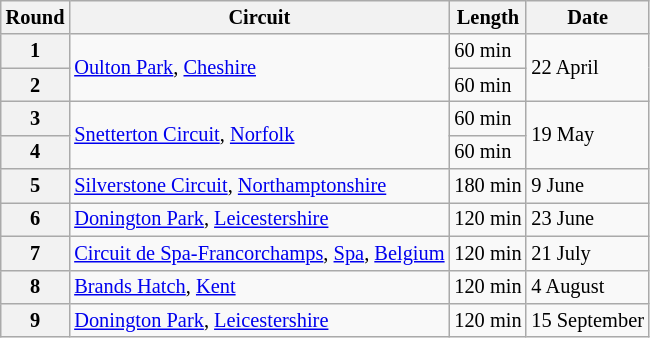<table class="wikitable" style="font-size: 85%;">
<tr>
<th>Round</th>
<th>Circuit</th>
<th>Length</th>
<th>Date</th>
</tr>
<tr>
<th>1</th>
<td rowspan=2><a href='#'>Oulton Park</a>, <a href='#'>Cheshire</a></td>
<td>60 min</td>
<td rowspan=2>22 April</td>
</tr>
<tr>
<th>2</th>
<td>60 min</td>
</tr>
<tr>
<th>3</th>
<td rowspan=2><a href='#'>Snetterton Circuit</a>, <a href='#'>Norfolk</a></td>
<td>60 min</td>
<td rowspan=2>19 May</td>
</tr>
<tr>
<th>4</th>
<td>60 min</td>
</tr>
<tr>
<th>5</th>
<td><a href='#'>Silverstone Circuit</a>, <a href='#'>Northamptonshire</a></td>
<td>180 min</td>
<td>9 June</td>
</tr>
<tr>
<th>6</th>
<td><a href='#'>Donington Park</a>, <a href='#'>Leicestershire</a></td>
<td>120 min</td>
<td>23 June</td>
</tr>
<tr>
<th>7</th>
<td><a href='#'>Circuit de Spa-Francorchamps</a>, <a href='#'>Spa</a>, <a href='#'>Belgium</a></td>
<td>120 min</td>
<td>21 July</td>
</tr>
<tr>
<th>8</th>
<td><a href='#'>Brands Hatch</a>, <a href='#'>Kent</a></td>
<td>120 min</td>
<td>4 August</td>
</tr>
<tr>
<th>9</th>
<td><a href='#'>Donington Park</a>, <a href='#'>Leicestershire</a></td>
<td>120 min</td>
<td>15 September</td>
</tr>
</table>
